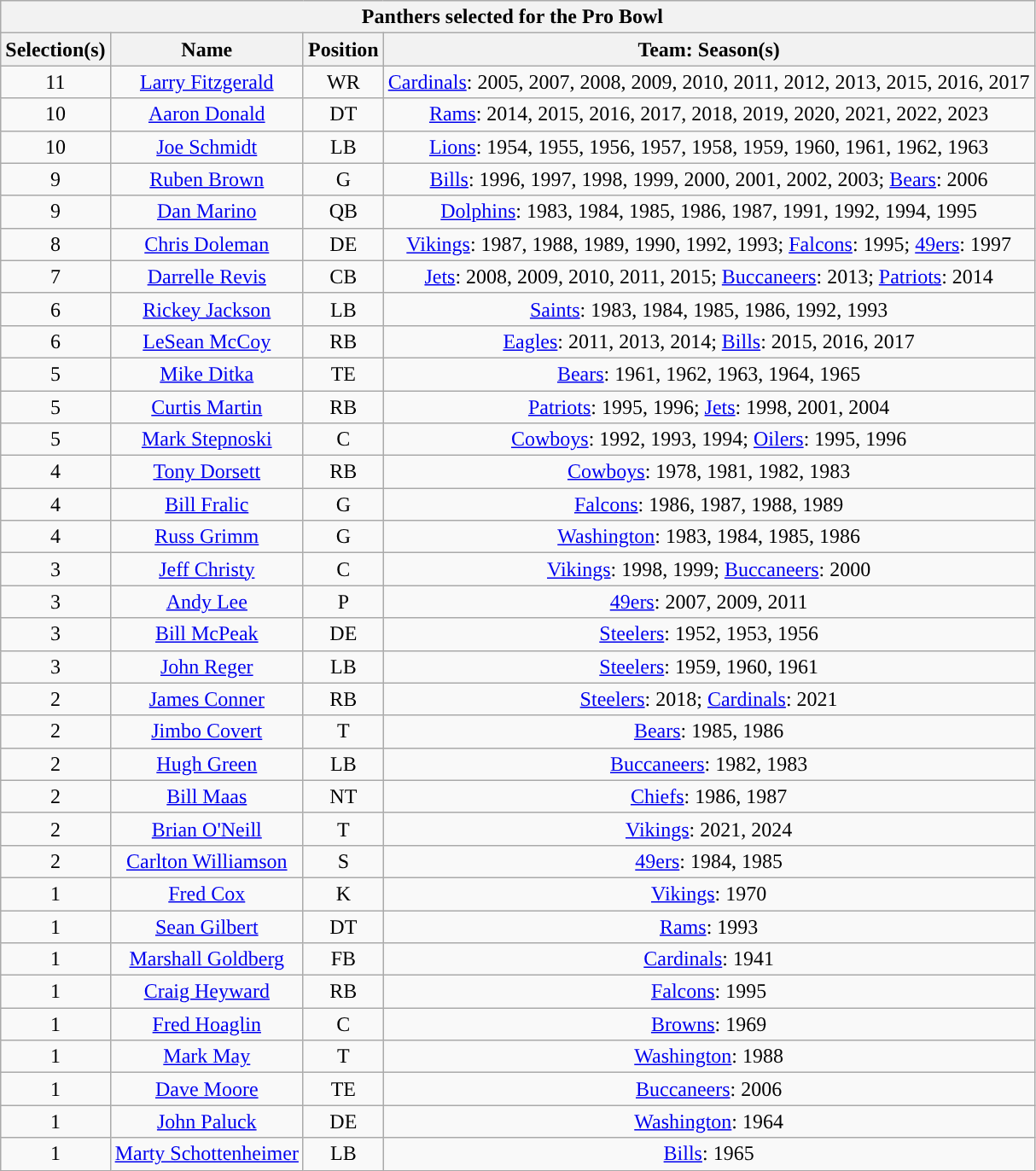<table class="sortable wikitable" style="text-align:center">
<tr>
<th colspan=4>Panthers selected for the Pro Bowl  </th>
</tr>
<tr>
<th>Selection(s)</th>
<th>Name</th>
<th>Position</th>
<th>Team: Season(s)</th>
</tr>
<tr>
<td>11</td>
<td><a href='#'>Larry Fitzgerald</a></td>
<td>WR</td>
<td><a href='#'>Cardinals</a>: 2005, 2007, 2008, 2009, 2010, 2011, 2012, 2013, 2015, 2016, 2017</td>
</tr>
<tr>
<td>10</td>
<td><a href='#'>Aaron Donald</a></td>
<td>DT</td>
<td><a href='#'>Rams</a>: 2014, 2015, 2016, 2017, 2018, 2019, 2020, 2021, 2022, 2023</td>
</tr>
<tr>
<td>10</td>
<td><a href='#'>Joe Schmidt</a></td>
<td>LB</td>
<td><a href='#'>Lions</a>: 1954, 1955, 1956, 1957, 1958, 1959, 1960, 1961, 1962, 1963</td>
</tr>
<tr>
<td>9</td>
<td><a href='#'>Ruben Brown</a></td>
<td>G</td>
<td><a href='#'>Bills</a>: 1996, 1997, 1998, 1999, 2000, 2001, 2002, 2003; <a href='#'>Bears</a>: 2006</td>
</tr>
<tr>
<td>9</td>
<td><a href='#'>Dan Marino</a></td>
<td>QB</td>
<td><a href='#'>Dolphins</a>: 1983, 1984, 1985, 1986, 1987, 1991, 1992, 1994, 1995</td>
</tr>
<tr>
<td>8</td>
<td><a href='#'>Chris Doleman</a></td>
<td>DE</td>
<td><a href='#'>Vikings</a>: 1987, 1988, 1989, 1990, 1992, 1993; <a href='#'>Falcons</a>: 1995; <a href='#'>49ers</a>: 1997</td>
</tr>
<tr>
<td>7</td>
<td><a href='#'>Darrelle Revis</a></td>
<td>CB</td>
<td><a href='#'>Jets</a>: 2008, 2009, 2010, 2011, 2015; <a href='#'>Buccaneers</a>: 2013; <a href='#'>Patriots</a>: 2014</td>
</tr>
<tr>
<td>6</td>
<td><a href='#'>Rickey Jackson</a></td>
<td>LB</td>
<td><a href='#'>Saints</a>: 1983, 1984, 1985, 1986, 1992, 1993</td>
</tr>
<tr>
<td>6</td>
<td><a href='#'>LeSean McCoy</a></td>
<td>RB</td>
<td><a href='#'>Eagles</a>: 2011, 2013, 2014; <a href='#'>Bills</a>: 2015, 2016, 2017</td>
</tr>
<tr>
<td>5</td>
<td><a href='#'>Mike Ditka</a></td>
<td>TE</td>
<td><a href='#'>Bears</a>: 1961, 1962, 1963, 1964, 1965</td>
</tr>
<tr>
<td>5</td>
<td><a href='#'>Curtis Martin</a></td>
<td>RB</td>
<td><a href='#'>Patriots</a>: 1995, 1996; <a href='#'>Jets</a>: 1998, 2001, 2004</td>
</tr>
<tr>
<td>5</td>
<td><a href='#'>Mark Stepnoski</a></td>
<td>C</td>
<td><a href='#'>Cowboys</a>: 1992, 1993, 1994; <a href='#'>Oilers</a>: 1995, 1996</td>
</tr>
<tr>
<td>4</td>
<td><a href='#'>Tony Dorsett</a></td>
<td>RB</td>
<td><a href='#'>Cowboys</a>: 1978, 1981, 1982, 1983</td>
</tr>
<tr>
<td>4</td>
<td><a href='#'>Bill Fralic</a></td>
<td>G</td>
<td><a href='#'>Falcons</a>: 1986, 1987, 1988, 1989</td>
</tr>
<tr>
<td>4</td>
<td><a href='#'>Russ Grimm</a></td>
<td>G</td>
<td><a href='#'>Washington</a>: 1983, 1984, 1985, 1986</td>
</tr>
<tr>
<td>3</td>
<td><a href='#'>Jeff Christy</a></td>
<td>C</td>
<td><a href='#'>Vikings</a>: 1998, 1999; <a href='#'>Buccaneers</a>: 2000</td>
</tr>
<tr>
<td>3</td>
<td><a href='#'>Andy Lee</a></td>
<td>P</td>
<td><a href='#'>49ers</a>: 2007, 2009, 2011</td>
</tr>
<tr>
<td>3</td>
<td><a href='#'>Bill McPeak</a></td>
<td>DE</td>
<td><a href='#'>Steelers</a>: 1952, 1953, 1956</td>
</tr>
<tr>
<td>3</td>
<td><a href='#'>John Reger</a></td>
<td>LB</td>
<td><a href='#'>Steelers</a>: 1959, 1960, 1961</td>
</tr>
<tr>
<td>2</td>
<td><a href='#'>James Conner</a></td>
<td>RB</td>
<td><a href='#'>Steelers</a>: 2018; <a href='#'>Cardinals</a>: 2021</td>
</tr>
<tr>
<td>2</td>
<td><a href='#'>Jimbo Covert</a></td>
<td>T</td>
<td><a href='#'>Bears</a>: 1985, 1986</td>
</tr>
<tr>
<td>2</td>
<td><a href='#'>Hugh Green</a></td>
<td>LB</td>
<td><a href='#'>Buccaneers</a>: 1982, 1983</td>
</tr>
<tr>
<td>2</td>
<td><a href='#'>Bill Maas</a></td>
<td>NT</td>
<td><a href='#'>Chiefs</a>: 1986, 1987</td>
</tr>
<tr>
<td>2</td>
<td><a href='#'>Brian O'Neill</a></td>
<td>T</td>
<td><a href='#'>Vikings</a>: 2021, 2024</td>
</tr>
<tr>
<td>2</td>
<td><a href='#'>Carlton Williamson</a></td>
<td>S</td>
<td><a href='#'>49ers</a>: 1984, 1985</td>
</tr>
<tr>
<td>1</td>
<td><a href='#'>Fred Cox</a></td>
<td>K</td>
<td><a href='#'>Vikings</a>: 1970</td>
</tr>
<tr>
<td>1</td>
<td><a href='#'>Sean Gilbert</a></td>
<td>DT</td>
<td><a href='#'>Rams</a>: 1993</td>
</tr>
<tr>
<td>1</td>
<td><a href='#'>Marshall Goldberg</a></td>
<td>FB</td>
<td><a href='#'>Cardinals</a>: 1941</td>
</tr>
<tr>
<td>1</td>
<td><a href='#'>Craig Heyward</a></td>
<td>RB</td>
<td><a href='#'>Falcons</a>: 1995</td>
</tr>
<tr>
<td>1</td>
<td><a href='#'>Fred Hoaglin</a></td>
<td>C</td>
<td><a href='#'>Browns</a>: 1969</td>
</tr>
<tr>
<td>1</td>
<td><a href='#'>Mark May</a></td>
<td>T</td>
<td><a href='#'>Washington</a>: 1988</td>
</tr>
<tr>
<td>1</td>
<td><a href='#'>Dave Moore</a></td>
<td>TE</td>
<td><a href='#'>Buccaneers</a>: 2006</td>
</tr>
<tr>
<td>1</td>
<td><a href='#'>John Paluck</a></td>
<td>DE</td>
<td><a href='#'>Washington</a>: 1964</td>
</tr>
<tr>
<td>1</td>
<td><a href='#'>Marty Schottenheimer</a></td>
<td>LB</td>
<td><a href='#'>Bills</a>: 1965</td>
</tr>
</table>
